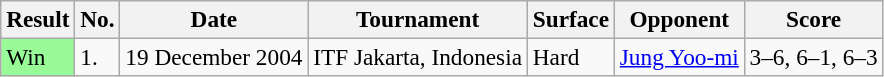<table class="sortable wikitable" style="font-size:97%;">
<tr>
<th>Result</th>
<th>No.</th>
<th>Date</th>
<th>Tournament</th>
<th>Surface</th>
<th>Opponent</th>
<th>Score</th>
</tr>
<tr>
<td style="background:#98fb98;">Win</td>
<td>1.</td>
<td>19 December 2004</td>
<td>ITF Jakarta, Indonesia</td>
<td>Hard</td>
<td> <a href='#'>Jung Yoo-mi</a></td>
<td>3–6, 6–1, 6–3</td>
</tr>
</table>
